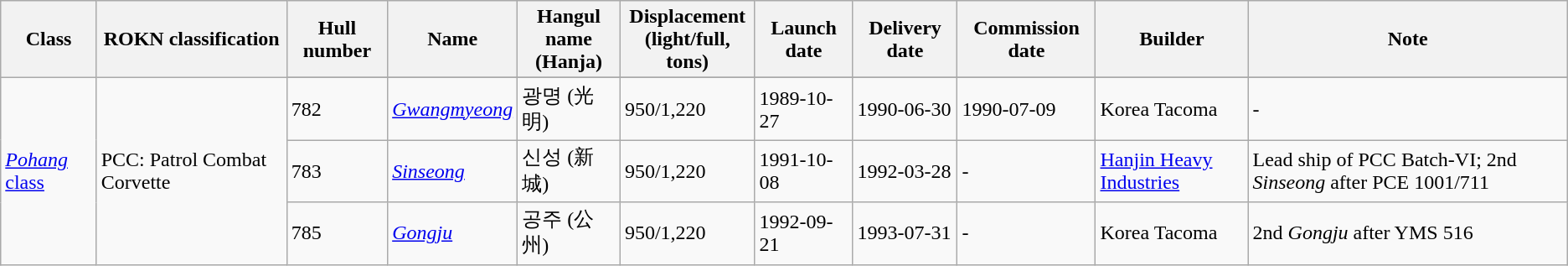<table class="wikitable">
<tr>
<th>Class</th>
<th>ROKN classification</th>
<th>Hull number</th>
<th>Name</th>
<th>Hangul name<br>(Hanja)</th>
<th>Displacement<br>(light/full, tons)</th>
<th>Launch date</th>
<th>Delivery date</th>
<th>Commission date</th>
<th>Builder</th>
<th>Note</th>
</tr>
<tr>
<td rowspan="8"><a href='#'><em>Pohang</em> class</a><small></small></td>
<td rowspan="8">PCC: Patrol Combat Corvette</td>
</tr>
<tr>
<td>782</td>
<td><em><a href='#'>Gwangmyeong</a></em></td>
<td>광명 (光明)</td>
<td>950/1,220</td>
<td>1989-10-27</td>
<td>1990-06-30</td>
<td>1990-07-09</td>
<td>Korea Tacoma</td>
<td>-</td>
</tr>
<tr>
<td>783</td>
<td><em><a href='#'>Sinseong</a></em></td>
<td>신성 (新城)</td>
<td>950/1,220</td>
<td>1991-10-08</td>
<td>1992-03-28</td>
<td>-</td>
<td><a href='#'>Hanjin Heavy Industries</a></td>
<td>Lead ship of PCC Batch-VI; 2nd <em>Sinseong</em> after PCE 1001/711</td>
</tr>
<tr>
<td>785</td>
<td><em><a href='#'>Gongju</a></em></td>
<td>공주 (公州)</td>
<td>950/1,220</td>
<td>1992-09-21</td>
<td>1993-07-31</td>
<td>-</td>
<td>Korea Tacoma</td>
<td>2nd <em>Gongju</em> after YMS 516</td>
</tr>
</table>
